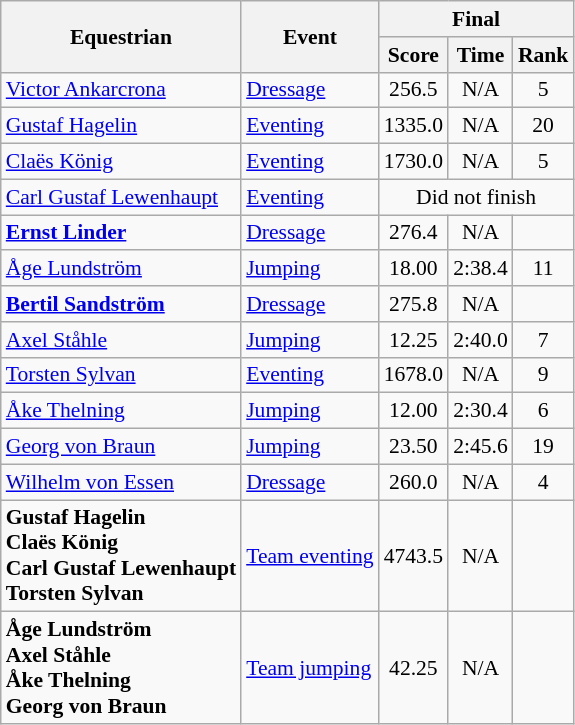<table class=wikitable style="font-size:90%">
<tr>
<th rowspan=2>Equestrian</th>
<th rowspan=2>Event</th>
<th colspan=3>Final</th>
</tr>
<tr>
<th>Score</th>
<th>Time</th>
<th>Rank</th>
</tr>
<tr>
<td><a href='#'>Victor Ankarcrona</a></td>
<td><a href='#'>Dressage</a></td>
<td align=center>256.5</td>
<td align=center>N/A</td>
<td align=center>5</td>
</tr>
<tr>
<td><a href='#'>Gustaf Hagelin</a></td>
<td><a href='#'>Eventing</a></td>
<td align=center>1335.0</td>
<td align=center>N/A</td>
<td align=center>20</td>
</tr>
<tr>
<td><a href='#'>Claës König</a></td>
<td><a href='#'>Eventing</a></td>
<td align=center>1730.0</td>
<td align=center>N/A</td>
<td align=center>5</td>
</tr>
<tr>
<td><a href='#'>Carl Gustaf Lewenhaupt</a></td>
<td><a href='#'>Eventing</a></td>
<td align=center colspan=3>Did not finish</td>
</tr>
<tr>
<td><strong><a href='#'>Ernst Linder</a></strong></td>
<td><a href='#'>Dressage</a></td>
<td align=center>276.4</td>
<td align=center>N/A</td>
<td align=center></td>
</tr>
<tr>
<td><a href='#'>Åge Lundström</a></td>
<td><a href='#'>Jumping</a></td>
<td align=center>18.00</td>
<td align=center>2:38.4</td>
<td align=center>11</td>
</tr>
<tr>
<td><strong><a href='#'>Bertil Sandström</a></strong></td>
<td><a href='#'>Dressage</a></td>
<td align=center>275.8</td>
<td align=center>N/A</td>
<td align=center></td>
</tr>
<tr>
<td><a href='#'>Axel Ståhle</a></td>
<td><a href='#'>Jumping</a></td>
<td align=center>12.25</td>
<td align=center>2:40.0</td>
<td align=center>7</td>
</tr>
<tr>
<td><a href='#'>Torsten Sylvan</a></td>
<td><a href='#'>Eventing</a></td>
<td align=center>1678.0</td>
<td align=center>N/A</td>
<td align=center>9</td>
</tr>
<tr>
<td><a href='#'>Åke Thelning</a></td>
<td><a href='#'>Jumping</a></td>
<td align=center>12.00</td>
<td align=center>2:30.4</td>
<td align=center>6</td>
</tr>
<tr>
<td><a href='#'>Georg von Braun</a></td>
<td><a href='#'>Jumping</a></td>
<td align=center>23.50</td>
<td align=center>2:45.6</td>
<td align=center>19</td>
</tr>
<tr>
<td><a href='#'>Wilhelm von Essen</a></td>
<td><a href='#'>Dressage</a></td>
<td align=center>260.0</td>
<td align=center>N/A</td>
<td align=center>4</td>
</tr>
<tr>
<td><strong>Gustaf Hagelin <br> Claës König <br> Carl Gustaf Lewenhaupt <br> Torsten Sylvan</strong></td>
<td><a href='#'>Team eventing</a></td>
<td align=center>4743.5</td>
<td align=center>N/A</td>
<td align=center></td>
</tr>
<tr>
<td><strong>Åge Lundström <br> Axel Ståhle <br> Åke Thelning <br> Georg von Braun</strong></td>
<td><a href='#'>Team jumping</a></td>
<td align=center>42.25</td>
<td align=center>N/A</td>
<td align=center></td>
</tr>
</table>
